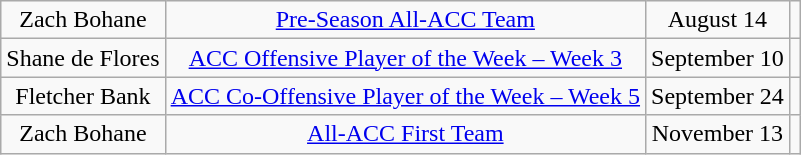<table class="wikitable sortable" style="text-align: center">
<tr>
<td>Zach Bohane</td>
<td><a href='#'>Pre-Season All-ACC Team</a></td>
<td>August 14</td>
<td></td>
</tr>
<tr>
<td>Shane de Flores</td>
<td><a href='#'>ACC Offensive Player of the Week – Week 3</a></td>
<td>September 10</td>
<td></td>
</tr>
<tr>
<td>Fletcher Bank</td>
<td><a href='#'>ACC Co-Offensive Player of the Week – Week 5</a></td>
<td>September 24</td>
<td></td>
</tr>
<tr>
<td>Zach Bohane</td>
<td><a href='#'>All-ACC First Team</a></td>
<td>November 13</td>
<td></td>
</tr>
</table>
